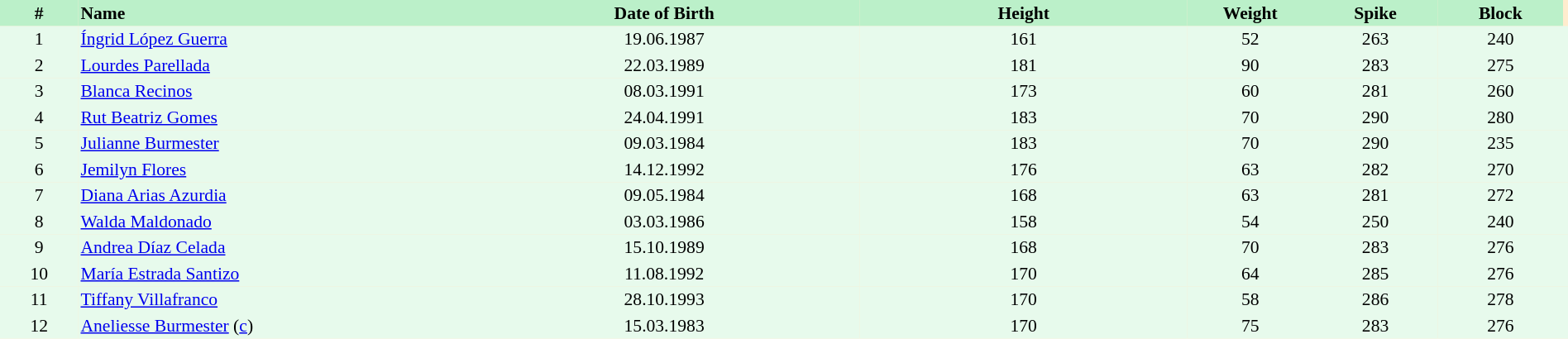<table border=0 cellpadding=2 cellspacing=0  |- bgcolor=#FFECCE style="text-align:center; font-size:90%;" width=100%>
<tr bgcolor=#BBF0C9>
<th width=5%>#</th>
<th width=25% align=left>Name</th>
<th width=25%>Date of Birth</th>
<th width=21%>Height</th>
<th width=8%>Weight</th>
<th width=8%>Spike</th>
<th width=8%>Block</th>
</tr>
<tr bgcolor=#E7FAEC>
<td>1</td>
<td align=left><a href='#'>Íngrid López Guerra</a></td>
<td>19.06.1987</td>
<td>161</td>
<td>52</td>
<td>263</td>
<td>240</td>
<td></td>
</tr>
<tr bgcolor=#E7FAEC>
<td>2</td>
<td align=left><a href='#'>Lourdes Parellada</a></td>
<td>22.03.1989</td>
<td>181</td>
<td>90</td>
<td>283</td>
<td>275</td>
<td></td>
</tr>
<tr bgcolor=#E7FAEC>
<td>3</td>
<td align=left><a href='#'>Blanca Recinos</a></td>
<td>08.03.1991</td>
<td>173</td>
<td>60</td>
<td>281</td>
<td>260</td>
<td></td>
</tr>
<tr bgcolor=#E7FAEC>
<td>4</td>
<td align=left><a href='#'>Rut Beatriz Gomes</a></td>
<td>24.04.1991</td>
<td>183</td>
<td>70</td>
<td>290</td>
<td>280</td>
<td></td>
</tr>
<tr bgcolor=#E7FAEC>
<td>5</td>
<td align=left><a href='#'>Julianne Burmester</a></td>
<td>09.03.1984</td>
<td>183</td>
<td>70</td>
<td>290</td>
<td>235</td>
<td></td>
</tr>
<tr bgcolor=#E7FAEC>
<td>6</td>
<td align=left><a href='#'>Jemilyn Flores</a></td>
<td>14.12.1992</td>
<td>176</td>
<td>63</td>
<td>282</td>
<td>270</td>
<td></td>
</tr>
<tr bgcolor=#E7FAEC>
<td>7</td>
<td align=left><a href='#'>Diana Arias Azurdia</a></td>
<td>09.05.1984</td>
<td>168</td>
<td>63</td>
<td>281</td>
<td>272</td>
<td></td>
</tr>
<tr bgcolor=#E7FAEC>
<td>8</td>
<td align=left><a href='#'>Walda Maldonado</a></td>
<td>03.03.1986</td>
<td>158</td>
<td>54</td>
<td>250</td>
<td>240</td>
<td></td>
</tr>
<tr bgcolor=#E7FAEC>
<td>9</td>
<td align=left><a href='#'>Andrea Díaz Celada</a></td>
<td>15.10.1989</td>
<td>168</td>
<td>70</td>
<td>283</td>
<td>276</td>
<td></td>
</tr>
<tr bgcolor=#E7FAEC>
<td>10</td>
<td align=left><a href='#'>María Estrada Santizo</a></td>
<td>11.08.1992</td>
<td>170</td>
<td>64</td>
<td>285</td>
<td>276</td>
<td></td>
</tr>
<tr bgcolor=#E7FAEC>
<td>11</td>
<td align=left><a href='#'>Tiffany Villafranco</a></td>
<td>28.10.1993</td>
<td>170</td>
<td>58</td>
<td>286</td>
<td>278</td>
<td></td>
</tr>
<tr bgcolor=#E7FAEC>
<td>12</td>
<td align=left><a href='#'>Aneliesse Burmester</a> (<a href='#'>c</a>)</td>
<td>15.03.1983</td>
<td>170</td>
<td>75</td>
<td>283</td>
<td>276</td>
<td></td>
</tr>
</table>
